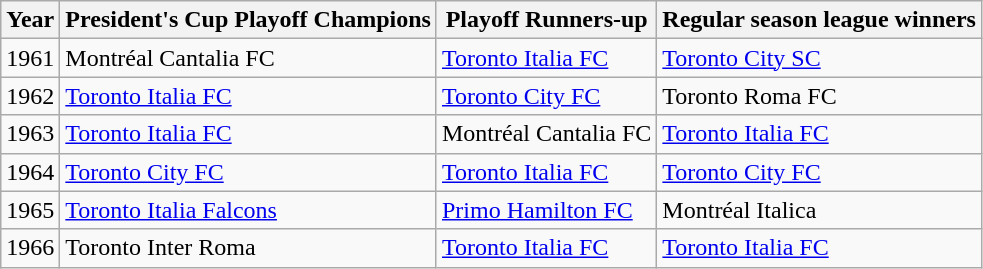<table class="wikitable">
<tr>
<th>Year</th>
<th>President's Cup Playoff Champions</th>
<th>Playoff Runners-up</th>
<th>Regular season league winners</th>
</tr>
<tr>
<td>1961</td>
<td>Montréal Cantalia FC</td>
<td><a href='#'>Toronto Italia FC</a></td>
<td><a href='#'>Toronto City SC</a></td>
</tr>
<tr>
<td>1962</td>
<td><a href='#'>Toronto Italia FC</a></td>
<td><a href='#'>Toronto City FC</a></td>
<td>Toronto Roma FC</td>
</tr>
<tr>
<td>1963</td>
<td><a href='#'>Toronto Italia FC</a></td>
<td>Montréal Cantalia FC</td>
<td><a href='#'>Toronto Italia FC</a></td>
</tr>
<tr>
<td>1964</td>
<td><a href='#'>Toronto City FC</a></td>
<td><a href='#'>Toronto Italia FC</a></td>
<td><a href='#'>Toronto City FC</a></td>
</tr>
<tr>
<td>1965</td>
<td><a href='#'>Toronto Italia Falcons</a></td>
<td><a href='#'>Primo Hamilton FC</a></td>
<td>Montréal Italica</td>
</tr>
<tr>
<td>1966</td>
<td>Toronto Inter Roma</td>
<td><a href='#'>Toronto Italia FC</a></td>
<td><a href='#'>Toronto Italia FC</a></td>
</tr>
</table>
